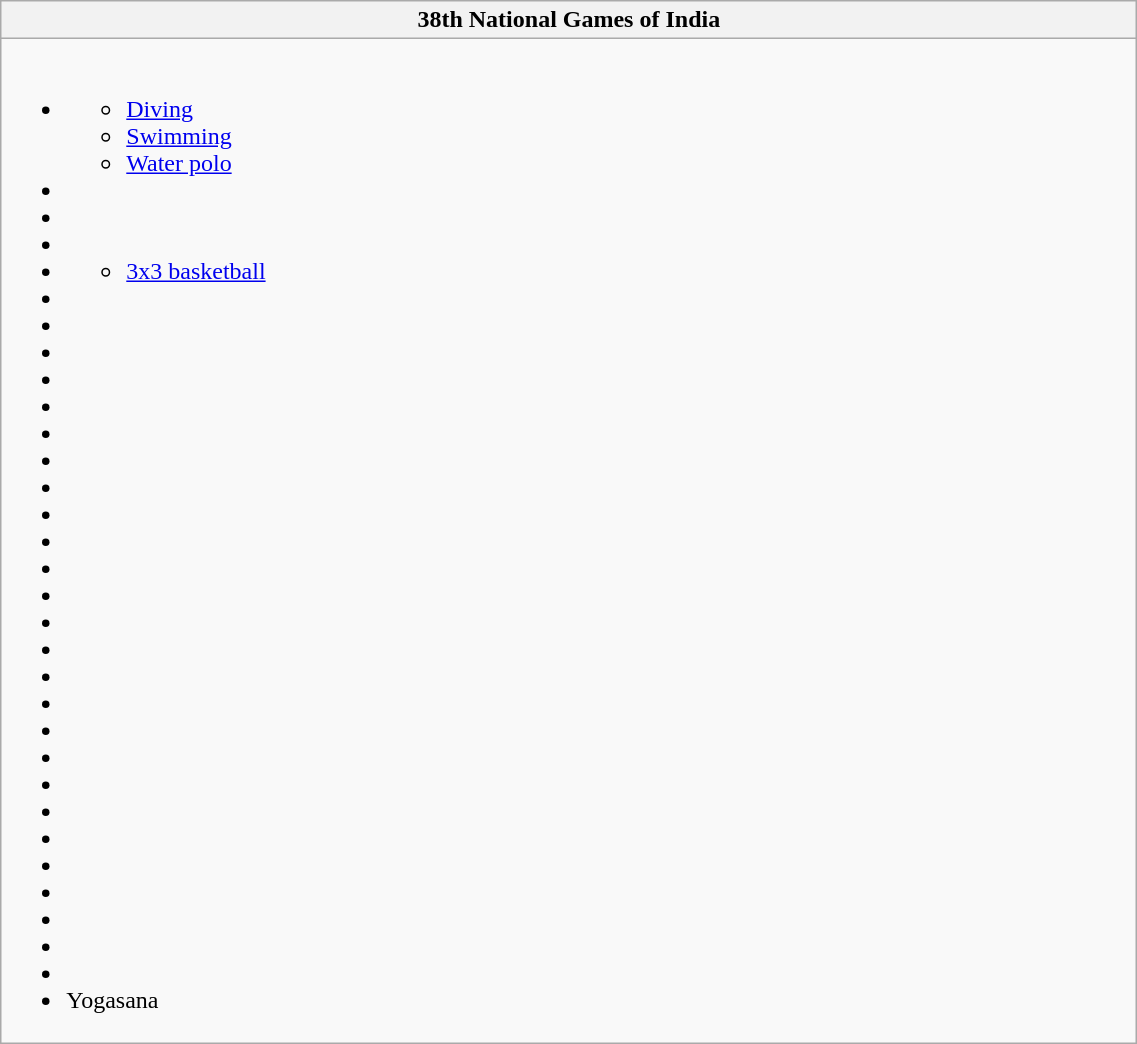<table class="wikitable" style="width: 60%;">
<tr>
<th>38th National Games of India</th>
</tr>
<tr>
<td><br><ul><li><ul><li><a href='#'>Diving</a></li><li><a href='#'>Swimming</a></li><li><a href='#'>Water polo</a></li></ul></li><li></li><li></li><li></li><li><ul><li><a href='#'>3x3 basketball</a></li></ul></li><li></li><li></li><li></li><li></li><li></li><li></li><li></li><li></li><li></li><li></li><li></li><li></li><li></li><li></li><li></li><li></li><li></li><li></li><li></li><li></li><li></li><li></li><li></li><li></li><li></li><li></li><li>Yogasana</li></ul></td>
</tr>
</table>
